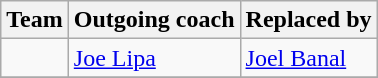<table class=wikitable>
<tr>
<th>Team</th>
<th>Outgoing coach</th>
<th>Replaced by</th>
</tr>
<tr>
<td></td>
<td><a href='#'>Joe Lipa</a></td>
<td><a href='#'>Joel Banal</a></td>
</tr>
<tr>
</tr>
</table>
